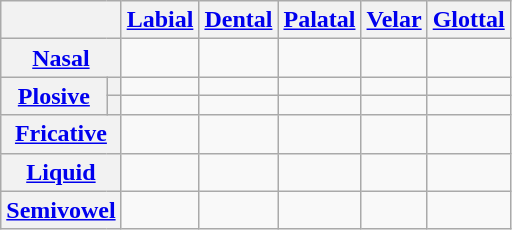<table class="wikitable" style="text-align: center;">
<tr>
<th colspan=2></th>
<th><a href='#'>Labial</a></th>
<th><a href='#'>Dental</a></th>
<th><a href='#'>Palatal</a></th>
<th><a href='#'>Velar</a></th>
<th><a href='#'>Glottal</a></th>
</tr>
<tr>
<th colspan=2><a href='#'>Nasal</a></th>
<td></td>
<td></td>
<td></td>
<td></td>
<td></td>
</tr>
<tr>
<th rowspan=2><a href='#'>Plosive</a></th>
<th></th>
<td></td>
<td></td>
<td></td>
<td></td>
<td></td>
</tr>
<tr>
<th></th>
<td></td>
<td></td>
<td></td>
<td></td>
<td></td>
</tr>
<tr>
<th colspan=2><a href='#'>Fricative</a></th>
<td></td>
<td></td>
<td></td>
<td></td>
<td></td>
</tr>
<tr>
<th colspan=2><a href='#'>Liquid</a></th>
<td></td>
<td></td>
<td></td>
<td></td>
<td></td>
</tr>
<tr>
<th colspan=2><a href='#'>Semivowel</a></th>
<td></td>
<td></td>
<td></td>
<td></td>
<td></td>
</tr>
</table>
